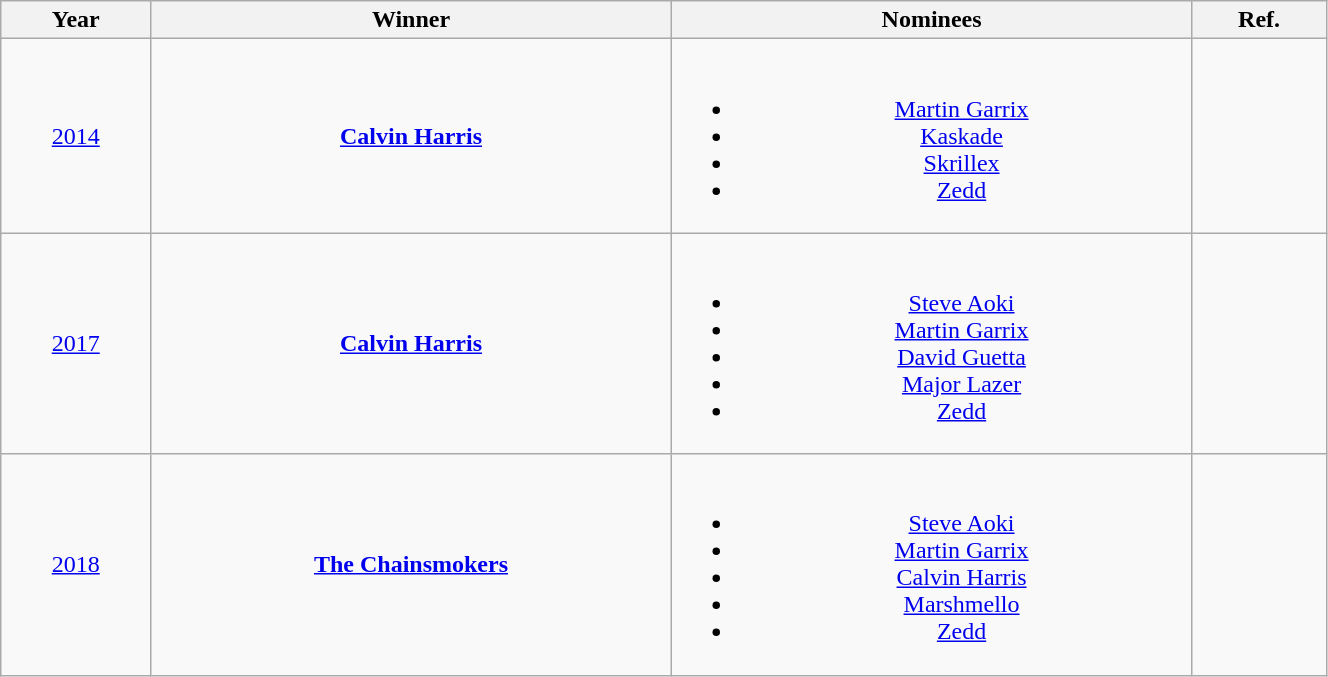<table class="wikitable" width=70% style=text-align:center;">
<tr>
<th>Year</th>
<th>Winner</th>
<th>Nominees</th>
<th>Ref.</th>
</tr>
<tr>
<td><a href='#'>2014</a></td>
<td><strong><a href='#'>Calvin Harris</a></strong></td>
<td><br><ul><li><a href='#'>Martin Garrix</a></li><li><a href='#'>Kaskade</a></li><li><a href='#'>Skrillex</a></li><li><a href='#'>Zedd</a></li></ul></td>
<td></td>
</tr>
<tr>
<td><a href='#'>2017</a></td>
<td><strong><a href='#'>Calvin Harris</a></strong></td>
<td><br><ul><li><a href='#'>Steve Aoki</a></li><li><a href='#'>Martin Garrix</a></li><li><a href='#'>David Guetta</a></li><li><a href='#'>Major Lazer</a></li><li><a href='#'>Zedd</a></li></ul></td>
<td></td>
</tr>
<tr>
<td><a href='#'>2018</a></td>
<td><strong><a href='#'>The Chainsmokers</a></strong></td>
<td><br><ul><li><a href='#'>Steve Aoki</a></li><li><a href='#'>Martin Garrix</a></li><li><a href='#'>Calvin Harris</a></li><li><a href='#'>Marshmello</a></li><li><a href='#'>Zedd</a></li></ul></td>
<td></td>
</tr>
</table>
